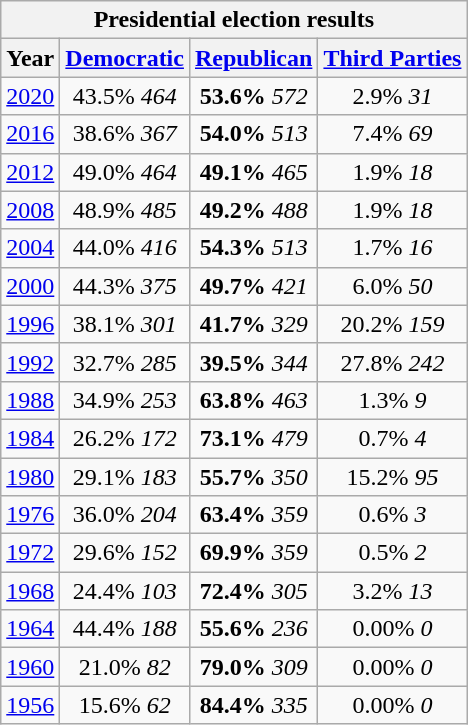<table class="wikitable">
<tr>
<th colspan="4">Presidential election results</th>
</tr>
<tr>
<th>Year</th>
<th><a href='#'>Democratic</a></th>
<th><a href='#'>Republican</a></th>
<th><a href='#'>Third Parties</a></th>
</tr>
<tr>
<td align="center" ><a href='#'>2020</a></td>
<td align="center" >43.5% <em>464</em></td>
<td align="center" ><strong>53.6%</strong> <em>572</em></td>
<td align="center" >2.9% <em>31</em></td>
</tr>
<tr>
<td align="center" ><a href='#'>2016</a></td>
<td align="center" >38.6% <em>367</em></td>
<td align="center" ><strong>54.0%</strong> <em>513</em></td>
<td align="center" >7.4% <em>69</em></td>
</tr>
<tr>
<td align="center" ><a href='#'>2012</a></td>
<td align="center" >49.0% <em>464</em></td>
<td align="center" ><strong>49.1%</strong> <em>465</em></td>
<td align="center" >1.9% <em>18</em></td>
</tr>
<tr>
<td align="center" ><a href='#'>2008</a></td>
<td align="center" >48.9% <em>485</em></td>
<td align="center" ><strong>49.2%</strong> <em>488</em></td>
<td align="center" >1.9% <em>18</em></td>
</tr>
<tr>
<td align="center" ><a href='#'>2004</a></td>
<td align="center" >44.0% <em>416</em></td>
<td align="center" ><strong>54.3%</strong> <em>513</em></td>
<td align="center" >1.7% <em>16</em></td>
</tr>
<tr>
<td align="center" ><a href='#'>2000</a></td>
<td align="center" >44.3% <em>375</em></td>
<td align="center" ><strong>49.7%</strong> <em>421</em></td>
<td align="center" >6.0% <em>50</em></td>
</tr>
<tr>
<td align="center" ><a href='#'>1996</a></td>
<td align="center" >38.1% <em>301</em></td>
<td align="center" ><strong>41.7%</strong> <em>329</em></td>
<td align="center" >20.2% <em>159</em></td>
</tr>
<tr>
<td align="center" ><a href='#'>1992</a></td>
<td align="center" >32.7% <em>285</em></td>
<td align="center" ><strong>39.5%</strong> <em>344</em></td>
<td align="center" >27.8% <em>242</em></td>
</tr>
<tr>
<td align="center" ><a href='#'>1988</a></td>
<td align="center" >34.9% <em>253</em></td>
<td align="center" ><strong>63.8%</strong> <em>463</em></td>
<td align="center" >1.3% <em>9</em></td>
</tr>
<tr>
<td align="center" ><a href='#'>1984</a></td>
<td align="center" >26.2% <em>172</em></td>
<td align="center" ><strong>73.1%</strong> <em>479</em></td>
<td align="center" >0.7% <em>4</em></td>
</tr>
<tr>
<td align="center" ><a href='#'>1980</a></td>
<td align="center" >29.1% <em>183</em></td>
<td align="center" ><strong>55.7%</strong> <em>350</em></td>
<td align="center" >15.2% <em>95</em></td>
</tr>
<tr>
<td align="center" ><a href='#'>1976</a></td>
<td align="center" >36.0% <em>204</em></td>
<td align="center" ><strong>63.4%</strong> <em>359</em></td>
<td align="center" >0.6% <em>3</em></td>
</tr>
<tr>
<td align="center" ><a href='#'>1972</a></td>
<td align="center" >29.6% <em>152</em></td>
<td align="center" ><strong>69.9%</strong> <em>359</em></td>
<td align="center" >0.5% <em>2</em></td>
</tr>
<tr>
<td align="center" ><a href='#'>1968</a></td>
<td align="center" >24.4% <em>103</em></td>
<td align="center" ><strong>72.4%</strong> <em>305</em></td>
<td align="center" >3.2% <em>13</em></td>
</tr>
<tr>
<td align="center" ><a href='#'>1964</a></td>
<td align="center" >44.4% <em>188</em></td>
<td align="center" ><strong>55.6%</strong> <em>236</em></td>
<td align="center" >0.00% <em>0</em></td>
</tr>
<tr>
<td align="center" ><a href='#'>1960</a></td>
<td align="center" >21.0% <em>82</em></td>
<td align="center" ><strong>79.0%</strong> <em>309</em></td>
<td align="center" >0.00% <em>0</em></td>
</tr>
<tr>
<td align="center" ><a href='#'>1956</a></td>
<td align="center" >15.6% <em>62</em></td>
<td align="center" ><strong>84.4%</strong> <em>335</em></td>
<td align="center" >0.00% <em>0</em></td>
</tr>
</table>
